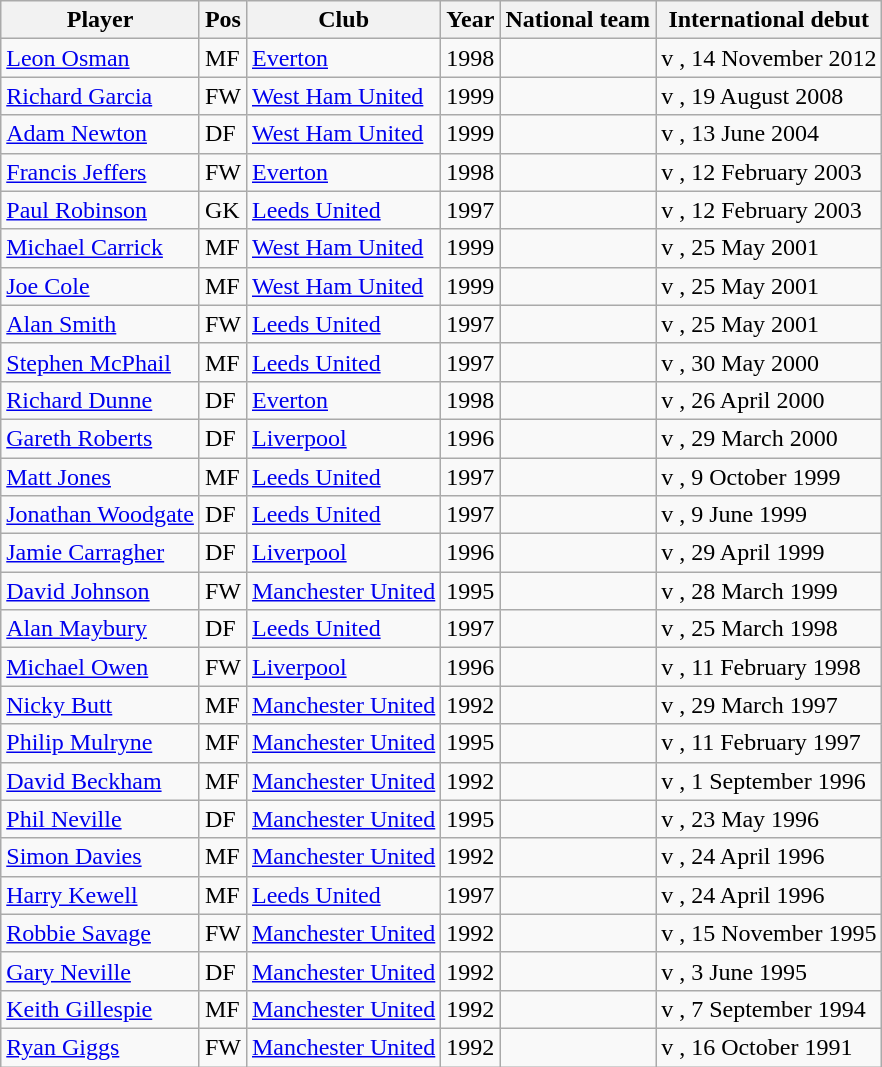<table class="wikitable sortable">
<tr>
<th>Player</th>
<th>Pos</th>
<th>Club</th>
<th>Year</th>
<th>National team</th>
<th>International debut</th>
</tr>
<tr>
<td><a href='#'>Leon Osman</a></td>
<td>MF</td>
<td><a href='#'>Everton</a></td>
<td>1998</td>
<td></td>
<td>v , 14 November 2012</td>
</tr>
<tr>
<td><a href='#'>Richard Garcia</a></td>
<td>FW</td>
<td><a href='#'>West Ham United</a></td>
<td>1999</td>
<td></td>
<td>v , 19 August 2008</td>
</tr>
<tr>
<td><a href='#'>Adam Newton</a></td>
<td>DF</td>
<td><a href='#'>West Ham United</a></td>
<td>1999</td>
<td></td>
<td>v , 13 June 2004</td>
</tr>
<tr>
<td><a href='#'>Francis Jeffers</a></td>
<td>FW</td>
<td><a href='#'>Everton</a></td>
<td>1998</td>
<td></td>
<td>v , 12 February 2003</td>
</tr>
<tr>
<td><a href='#'>Paul Robinson</a></td>
<td>GK</td>
<td><a href='#'>Leeds United</a></td>
<td>1997</td>
<td></td>
<td>v , 12 February 2003</td>
</tr>
<tr>
<td><a href='#'>Michael Carrick</a></td>
<td>MF</td>
<td><a href='#'>West Ham United</a></td>
<td>1999</td>
<td></td>
<td>v , 25 May 2001</td>
</tr>
<tr>
<td><a href='#'>Joe Cole</a></td>
<td>MF</td>
<td><a href='#'>West Ham United</a></td>
<td>1999</td>
<td></td>
<td>v , 25 May 2001</td>
</tr>
<tr>
<td><a href='#'>Alan Smith</a></td>
<td>FW</td>
<td><a href='#'>Leeds United</a></td>
<td>1997</td>
<td></td>
<td>v , 25 May 2001</td>
</tr>
<tr>
<td><a href='#'>Stephen McPhail</a></td>
<td>MF</td>
<td><a href='#'>Leeds United</a></td>
<td>1997</td>
<td></td>
<td>v , 30 May 2000</td>
</tr>
<tr>
<td><a href='#'>Richard Dunne</a></td>
<td>DF</td>
<td><a href='#'>Everton</a></td>
<td>1998</td>
<td></td>
<td>v , 26 April 2000</td>
</tr>
<tr>
<td><a href='#'>Gareth Roberts</a></td>
<td>DF</td>
<td><a href='#'>Liverpool</a></td>
<td>1996</td>
<td></td>
<td>v , 29 March 2000</td>
</tr>
<tr>
<td><a href='#'>Matt Jones</a></td>
<td>MF</td>
<td><a href='#'>Leeds United</a></td>
<td>1997</td>
<td></td>
<td>v , 9 October 1999</td>
</tr>
<tr>
<td><a href='#'>Jonathan Woodgate</a></td>
<td>DF</td>
<td><a href='#'>Leeds United</a></td>
<td>1997</td>
<td></td>
<td>v , 9 June 1999</td>
</tr>
<tr>
<td><a href='#'>Jamie Carragher</a></td>
<td>DF</td>
<td><a href='#'>Liverpool</a></td>
<td>1996</td>
<td></td>
<td>v , 29 April 1999</td>
</tr>
<tr>
<td><a href='#'>David Johnson</a></td>
<td>FW</td>
<td><a href='#'>Manchester United</a></td>
<td>1995</td>
<td></td>
<td>v , 28 March 1999</td>
</tr>
<tr>
<td><a href='#'>Alan Maybury</a></td>
<td>DF</td>
<td><a href='#'>Leeds United</a></td>
<td>1997</td>
<td></td>
<td>v , 25 March 1998</td>
</tr>
<tr>
<td><a href='#'>Michael Owen</a></td>
<td>FW</td>
<td><a href='#'>Liverpool</a></td>
<td>1996</td>
<td></td>
<td>v , 11 February 1998</td>
</tr>
<tr>
<td><a href='#'>Nicky Butt</a></td>
<td>MF</td>
<td><a href='#'>Manchester United</a></td>
<td>1992</td>
<td></td>
<td>v , 29 March 1997</td>
</tr>
<tr>
<td><a href='#'>Philip Mulryne</a></td>
<td>MF</td>
<td><a href='#'>Manchester United</a></td>
<td>1995</td>
<td></td>
<td>v , 11 February 1997</td>
</tr>
<tr>
<td><a href='#'>David Beckham</a></td>
<td>MF</td>
<td><a href='#'>Manchester United</a></td>
<td>1992</td>
<td></td>
<td>v , 1 September 1996</td>
</tr>
<tr>
<td><a href='#'>Phil Neville</a></td>
<td>DF</td>
<td><a href='#'>Manchester United</a></td>
<td>1995</td>
<td></td>
<td>v , 23 May 1996</td>
</tr>
<tr>
<td><a href='#'>Simon Davies</a></td>
<td>MF</td>
<td><a href='#'>Manchester United</a></td>
<td>1992</td>
<td></td>
<td>v , 24 April 1996</td>
</tr>
<tr>
<td><a href='#'>Harry Kewell</a></td>
<td>MF</td>
<td><a href='#'>Leeds United</a></td>
<td>1997</td>
<td></td>
<td>v , 24 April 1996</td>
</tr>
<tr>
<td><a href='#'>Robbie Savage</a></td>
<td>FW</td>
<td><a href='#'>Manchester United</a></td>
<td>1992</td>
<td></td>
<td>v , 15 November 1995</td>
</tr>
<tr>
<td><a href='#'>Gary Neville</a></td>
<td>DF</td>
<td><a href='#'>Manchester United</a></td>
<td>1992</td>
<td></td>
<td>v , 3 June 1995</td>
</tr>
<tr>
<td><a href='#'>Keith Gillespie</a></td>
<td>MF</td>
<td><a href='#'>Manchester United</a></td>
<td>1992</td>
<td></td>
<td>v , 7 September 1994</td>
</tr>
<tr>
<td><a href='#'>Ryan Giggs</a></td>
<td>FW</td>
<td><a href='#'>Manchester United</a></td>
<td>1992</td>
<td></td>
<td>v , 16 October 1991</td>
</tr>
</table>
